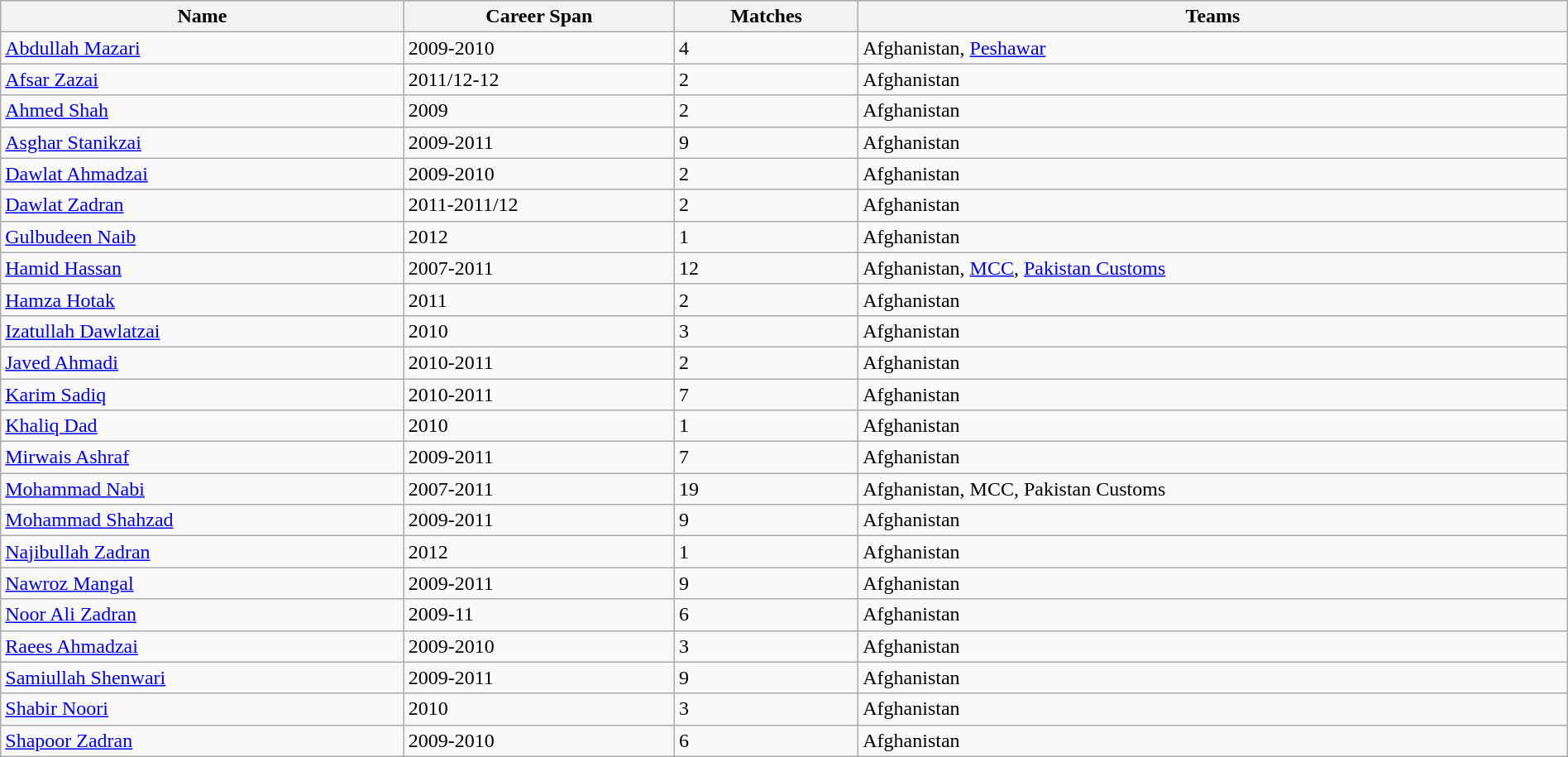<table class="wikitable" width="100%">
<tr bgcolor="#efefef">
<th>Name</th>
<th>Career Span</th>
<th>Matches</th>
<th>Teams</th>
</tr>
<tr>
<td><a href='#'>Abdullah Mazari</a></td>
<td>2009-2010</td>
<td>4</td>
<td>Afghanistan, <a href='#'>Peshawar</a></td>
</tr>
<tr>
<td><a href='#'>Afsar Zazai</a></td>
<td>2011/12-12</td>
<td>2</td>
<td>Afghanistan</td>
</tr>
<tr>
<td><a href='#'>Ahmed Shah</a></td>
<td>2009</td>
<td>2</td>
<td>Afghanistan</td>
</tr>
<tr>
<td><a href='#'>Asghar Stanikzai</a></td>
<td>2009-2011</td>
<td>9</td>
<td>Afghanistan</td>
</tr>
<tr>
<td><a href='#'>Dawlat Ahmadzai</a></td>
<td>2009-2010</td>
<td>2</td>
<td>Afghanistan</td>
</tr>
<tr>
<td><a href='#'>Dawlat Zadran</a></td>
<td>2011-2011/12</td>
<td>2</td>
<td>Afghanistan</td>
</tr>
<tr>
<td><a href='#'>Gulbudeen Naib</a></td>
<td>2012</td>
<td>1</td>
<td>Afghanistan</td>
</tr>
<tr>
<td><a href='#'>Hamid Hassan</a></td>
<td>2007-2011</td>
<td>12</td>
<td>Afghanistan, <a href='#'>MCC</a>, <a href='#'>Pakistan Customs</a></td>
</tr>
<tr>
<td><a href='#'>Hamza Hotak</a></td>
<td>2011</td>
<td>2</td>
<td>Afghanistan</td>
</tr>
<tr>
<td><a href='#'>Izatullah Dawlatzai</a></td>
<td>2010</td>
<td>3</td>
<td>Afghanistan</td>
</tr>
<tr>
<td><a href='#'>Javed Ahmadi</a></td>
<td>2010-2011</td>
<td>2</td>
<td>Afghanistan</td>
</tr>
<tr>
<td><a href='#'>Karim Sadiq</a></td>
<td>2010-2011</td>
<td>7</td>
<td>Afghanistan</td>
</tr>
<tr>
<td><a href='#'>Khaliq Dad</a></td>
<td>2010</td>
<td>1</td>
<td>Afghanistan</td>
</tr>
<tr>
<td><a href='#'>Mirwais Ashraf</a></td>
<td>2009-2011</td>
<td>7</td>
<td>Afghanistan</td>
</tr>
<tr>
<td><a href='#'>Mohammad Nabi</a></td>
<td>2007-2011</td>
<td>19</td>
<td>Afghanistan, MCC, Pakistan Customs</td>
</tr>
<tr>
<td><a href='#'>Mohammad Shahzad</a></td>
<td>2009-2011</td>
<td>9</td>
<td>Afghanistan</td>
</tr>
<tr>
<td><a href='#'>Najibullah Zadran</a></td>
<td>2012</td>
<td>1</td>
<td>Afghanistan</td>
</tr>
<tr>
<td><a href='#'>Nawroz Mangal</a></td>
<td>2009-2011</td>
<td>9</td>
<td>Afghanistan</td>
</tr>
<tr>
<td><a href='#'>Noor Ali Zadran</a></td>
<td>2009-11</td>
<td>6</td>
<td>Afghanistan</td>
</tr>
<tr>
<td><a href='#'>Raees Ahmadzai</a></td>
<td>2009-2010</td>
<td>3</td>
<td>Afghanistan</td>
</tr>
<tr>
<td><a href='#'>Samiullah Shenwari</a></td>
<td>2009-2011</td>
<td>9</td>
<td>Afghanistan</td>
</tr>
<tr>
<td><a href='#'>Shabir Noori</a></td>
<td>2010</td>
<td>3</td>
<td>Afghanistan</td>
</tr>
<tr>
<td><a href='#'>Shapoor Zadran</a></td>
<td>2009-2010</td>
<td>6</td>
<td>Afghanistan</td>
</tr>
</table>
